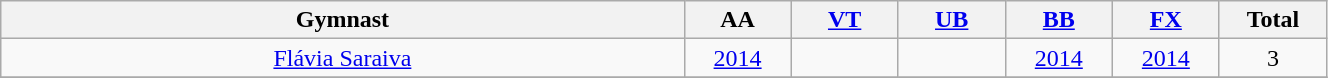<table class="wikitable sortable" width=70% style="text-align:center;">
<tr>
<th class=unsortable>Gymnast</th>
<th style="width:4.0em;">AA</th>
<th style="width:4.0em;"><a href='#'>VT</a></th>
<th style="width:4.0em;"><a href='#'>UB</a></th>
<th style="width:4.0em;"><a href='#'>BB</a></th>
<th style="width:4.0em;"><a href='#'>FX</a></th>
<th style="width:4.0em;">Total</th>
</tr>
<tr>
<td><a href='#'>Flávia Saraiva</a></td>
<td> <a href='#'>2014</a></td>
<td></td>
<td></td>
<td> <a href='#'>2014</a></td>
<td> <a href='#'>2014</a></td>
<td>3</td>
</tr>
<tr>
</tr>
</table>
